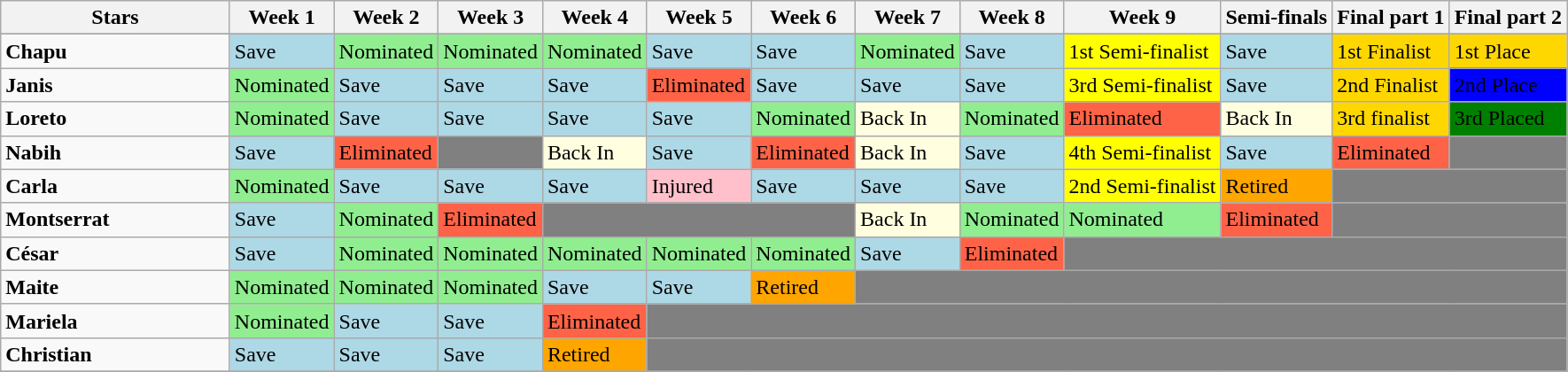<table class="wikitable">
<tr>
<th width="165">Stars</th>
<th>Week 1</th>
<th>Week 2</th>
<th>Week 3</th>
<th>Week 4</th>
<th>Week 5</th>
<th>Week 6</th>
<th>Week 7</th>
<th>Week 8</th>
<th>Week 9</th>
<th>Semi-finals</th>
<th>Final part 1</th>
<th>Final part 2</th>
</tr>
<tr>
</tr>
<tr>
<td><strong>Chapu</strong></td>
<td style="background:lightblue">Save</td>
<td style="background:lightgreen;">Nominated</td>
<td style="background:lightgreen;">Nominated</td>
<td style="background:lightgreen;">Nominated</td>
<td style="background:lightblue">Save</td>
<td style="background:lightblue">Save</td>
<td style="background:lightgreen;">Nominated</td>
<td style="background:lightblue">Save</td>
<td style="background:Yellow">1st Semi-finalist</td>
<td style="background:lightblue">Save</td>
<td style="background:Gold">1st Finalist</td>
<td style="background:Gold">1st Place</td>
</tr>
<tr>
<td><strong>Janis</strong></td>
<td style="background:lightgreen;">Nominated</td>
<td style="background:lightblue">Save</td>
<td style="background:lightblue">Save</td>
<td style="background:lightblue">Save</td>
<td style="background:tomato;">Eliminated</td>
<td style="background:lightblue">Save</td>
<td style="background:lightblue">Save</td>
<td style="background:lightblue">Save</td>
<td style="background:Yellow">3rd Semi-finalist</td>
<td style="background:lightblue">Save</td>
<td style="background:Gold">2nd Finalist</td>
<td style="background:Blue">2nd Place</td>
</tr>
<tr>
<td><strong>Loreto</strong></td>
<td style="background:lightgreen;">Nominated</td>
<td style="background:lightblue">Save</td>
<td style="background:lightblue">Save</td>
<td style="background:lightblue">Save</td>
<td style="background:lightblue">Save</td>
<td style="background:lightgreen;">Nominated</td>
<td style="background:lightyellow;">Back In</td>
<td style="background:lightgreen;">Nominated</td>
<td style="background:tomato;">Eliminated</td>
<td style="background:lightyellow;">Back In</td>
<td style="background:Gold;">3rd finalist</td>
<td style="background:Green;">3rd Placed</td>
</tr>
<tr>
<td><strong>Nabih</strong></td>
<td style="background:lightblue">Save</td>
<td style="background:tomato;">Eliminated</td>
<td style="background:gray;"></td>
<td style="background:lightyellow">Back In</td>
<td style="background:lightblue">Save</td>
<td style="background:tomato;">Eliminated</td>
<td style="background:lightyellow">Back In</td>
<td style="background:lightblue">Save</td>
<td style="background:Yellow;">4th Semi-finalist</td>
<td style="background:lightblue">Save</td>
<td style="background:tomato;">Eliminated</td>
<td style="background:gray;text-align:center" colspan="1"></td>
</tr>
<tr>
<td><strong>Carla</strong></td>
<td style="background:lightgreen;">Nominated</td>
<td style="background:lightblue">Save</td>
<td style="background:lightblue">Save</td>
<td style="background:lightblue">Save</td>
<td style="background:pink">Injured</td>
<td style="background:lightblue">Save</td>
<td style="background:lightblue">Save</td>
<td style="background:lightblue">Save</td>
<td style="background:Yellow">2nd Semi-finalist</td>
<td style="background:Orange;">Retired</td>
<td style="background:gray;text-align:center" colspan="2"></td>
</tr>
<tr>
<td><strong>Montserrat</strong></td>
<td style="background:lightblue">Save</td>
<td style="background:lightgreen;">Nominated</td>
<td style="background:tomato;">Eliminated</td>
<td style="background:gray;text-align:center" colspan="3"></td>
<td style="background:lightyellow">Back In</td>
<td style="background:lightgreen;">Nominated</td>
<td style="background:lightgreen;">Nominated</td>
<td style="background:tomato;">Eliminated</td>
<td style="background:gray;text-align:center" colspan="2"></td>
</tr>
<tr>
<td><strong>César</strong></td>
<td style="background:lightblue">Save</td>
<td style="background:lightgreen;">Nominated</td>
<td style="background:lightgreen;">Nominated</td>
<td style="background:lightgreen;">Nominated</td>
<td style="background:lightgreen;">Nominated</td>
<td style="background:lightgreen;">Nominated</td>
<td style="background:lightblue">Save</td>
<td style="background:tomato;">Eliminated</td>
<td style="background:gray;text-align:center" colspan="7"></td>
</tr>
<tr>
<td><strong>Maite</strong></td>
<td style="background:lightgreen;">Nominated</td>
<td style="background:lightgreen;">Nominated</td>
<td style="background:lightgreen;">Nominated</td>
<td style="background:lightblue">Save</td>
<td style="background:lightblue">Save</td>
<td style="background:Orange;">Retired</td>
<td style="background:gray;text-align:center" colspan="7"></td>
</tr>
<tr>
<td><strong>Mariela</strong></td>
<td style="background:lightgreen;">Nominated</td>
<td style="background:lightblue">Save</td>
<td style="background:lightblue">Save</td>
<td style="background:tomato;">Eliminated</td>
<td style="background:gray;text-align:center" colspan="8"></td>
</tr>
<tr>
<td><strong>Christian</strong></td>
<td style="background:lightblue">Save</td>
<td style="background:lightblue">Save</td>
<td style="background:lightblue">Save</td>
<td style="background:Orange;">Retired</td>
<td style="background:gray;text-align:center" colspan="9"></td>
</tr>
<tr>
</tr>
</table>
